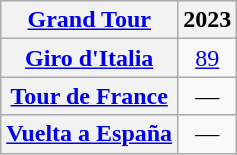<table class="wikitable plainrowheaders">
<tr>
<th scope="col"><a href='#'>Grand Tour</a></th>
<th scope="col">2023</th>
</tr>
<tr style="text-align:center;">
<th scope="row"> <a href='#'>Giro d'Italia</a></th>
<td><a href='#'>89</a></td>
</tr>
<tr style="text-align:center;">
<th scope="row"> <a href='#'>Tour de France</a></th>
<td>—</td>
</tr>
<tr style="text-align:center;">
<th scope="row"> <a href='#'>Vuelta a España</a></th>
<td>—</td>
</tr>
</table>
